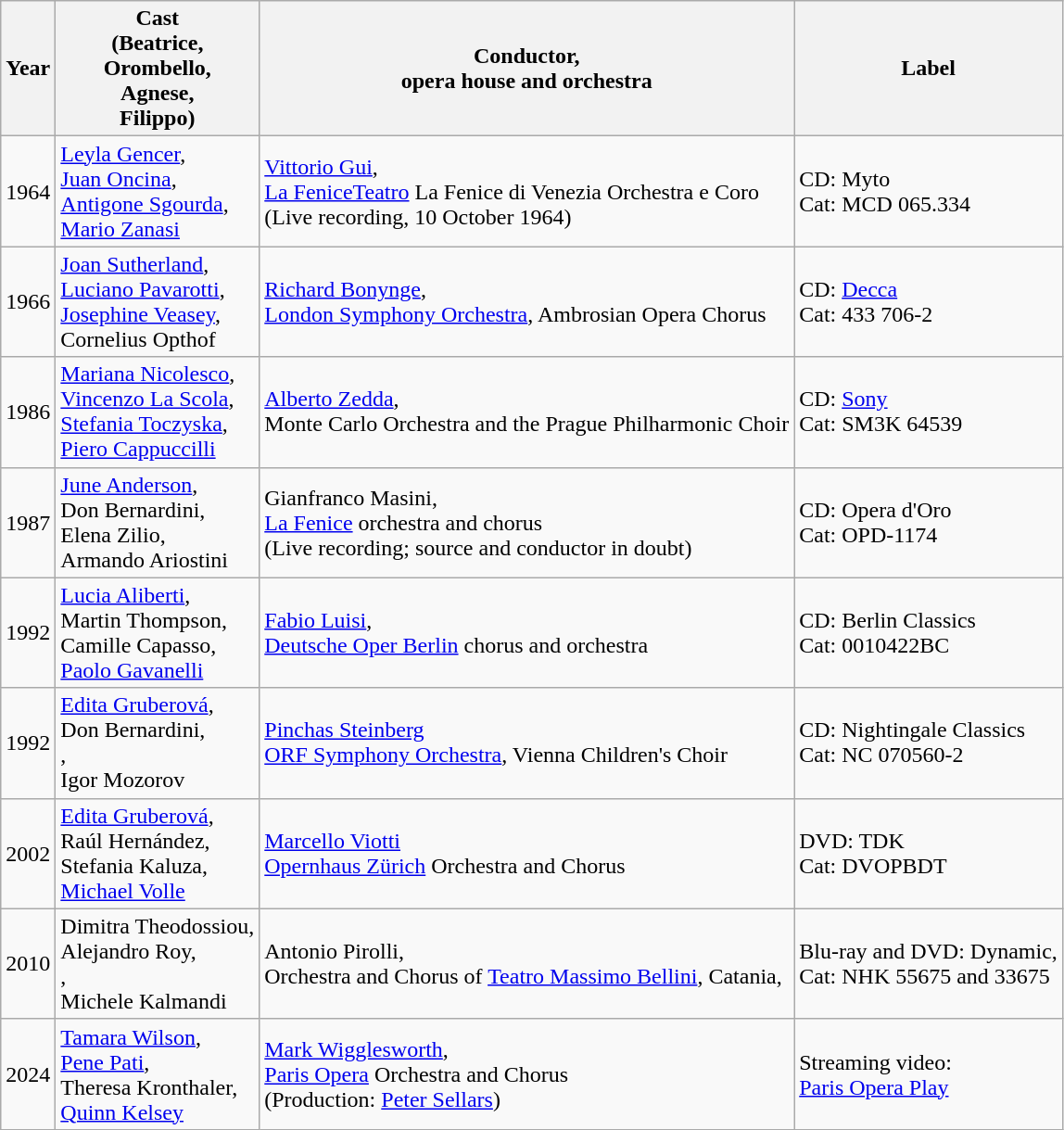<table class="wikitable">
<tr>
<th>Year</th>
<th>Cast<br>(Beatrice,<br>Orombello,<br>Agnese,<br>Filippo)</th>
<th>Conductor,<br>opera house and orchestra</th>
<th>Label</th>
</tr>
<tr>
<td>1964</td>
<td><a href='#'>Leyla Gencer</a>,<br><a href='#'>Juan Oncina</a>,<br><a href='#'>Antigone Sgourda</a>,<br><a href='#'>Mario Zanasi</a></td>
<td><a href='#'>Vittorio Gui</a>,<br><a href='#'>La FeniceTeatro</a> La Fenice di Venezia Orchestra e Coro<br>(Live recording, 10 October 1964)</td>
<td>CD: Myto<br>Cat: MCD 065.334</td>
</tr>
<tr>
<td>1966</td>
<td><a href='#'>Joan Sutherland</a>,<br><a href='#'>Luciano Pavarotti</a>,<br><a href='#'>Josephine Veasey</a>,<br>Cornelius Opthof</td>
<td><a href='#'>Richard Bonynge</a>,<br><a href='#'>London Symphony Orchestra</a>, Ambrosian Opera Chorus</td>
<td>CD: <a href='#'>Decca</a><br>Cat: 433 706-2</td>
</tr>
<tr>
<td>1986</td>
<td><a href='#'>Mariana Nicolesco</a>,<br><a href='#'>Vincenzo La Scola</a>,<br><a href='#'>Stefania Toczyska</a>,<br><a href='#'>Piero Cappuccilli</a></td>
<td><a href='#'>Alberto Zedda</a>,<br>Monte Carlo Orchestra and the Prague Philharmonic Choir</td>
<td>CD: <a href='#'>Sony</a><br>Cat: SM3K 64539</td>
</tr>
<tr>
<td>1987</td>
<td><a href='#'>June Anderson</a>,<br>Don Bernardini,<br>Elena Zilio,<br>Armando Ariostini</td>
<td>Gianfranco Masini,<br><a href='#'>La Fenice</a> orchestra and chorus<br>(Live recording; source and conductor in doubt)</td>
<td>CD: Opera d'Oro<br>Cat: OPD-1174</td>
</tr>
<tr>
<td>1992</td>
<td><a href='#'>Lucia Aliberti</a>,<br>Martin Thompson,<br>Camille Capasso,<br><a href='#'>Paolo Gavanelli</a></td>
<td><a href='#'>Fabio Luisi</a>,<br><a href='#'>Deutsche Oper Berlin</a> chorus and orchestra</td>
<td>CD: Berlin Classics<br>Cat: 0010422BC</td>
</tr>
<tr>
<td>1992</td>
<td><a href='#'>Edita Gruberová</a>,<br>Don Bernardini,<br>,<br>Igor Mozorov</td>
<td><a href='#'>Pinchas Steinberg</a><br><a href='#'>ORF Symphony Orchestra</a>, Vienna Children's Choir</td>
<td>CD: Nightingale Classics<br>Cat: NC 070560-2</td>
</tr>
<tr>
<td>2002</td>
<td><a href='#'>Edita Gruberová</a>,<br>Raúl Hernández,<br>Stefania Kaluza,<br><a href='#'>Michael Volle</a></td>
<td><a href='#'>Marcello Viotti</a><br><a href='#'>Opernhaus Zürich</a> Orchestra and Chorus</td>
<td>DVD: TDK<br>Cat: DVOPBDT</td>
</tr>
<tr>
<td>2010</td>
<td>Dimitra Theodossiou,<br>Alejandro Roy,<br>,<br>Michele Kalmandi</td>
<td>Antonio Pirolli,<br>Orchestra and Chorus of <a href='#'>Teatro Massimo Bellini</a>, Catania,</td>
<td>Blu-ray and DVD: Dynamic,<br>Cat: NHK 55675 and 33675</td>
</tr>
<tr>
<td>2024</td>
<td><a href='#'>Tamara Wilson</a>,<br><a href='#'>Pene Pati</a>,<br>Theresa Kronthaler,<br><a href='#'>Quinn Kelsey</a></td>
<td><a href='#'>Mark Wigglesworth</a>,<br><a href='#'>Paris Opera</a> Orchestra and Chorus<br>(Production: <a href='#'>Peter Sellars</a>)</td>
<td>Streaming video:<br><a href='#'>Paris Opera Play</a></td>
</tr>
</table>
